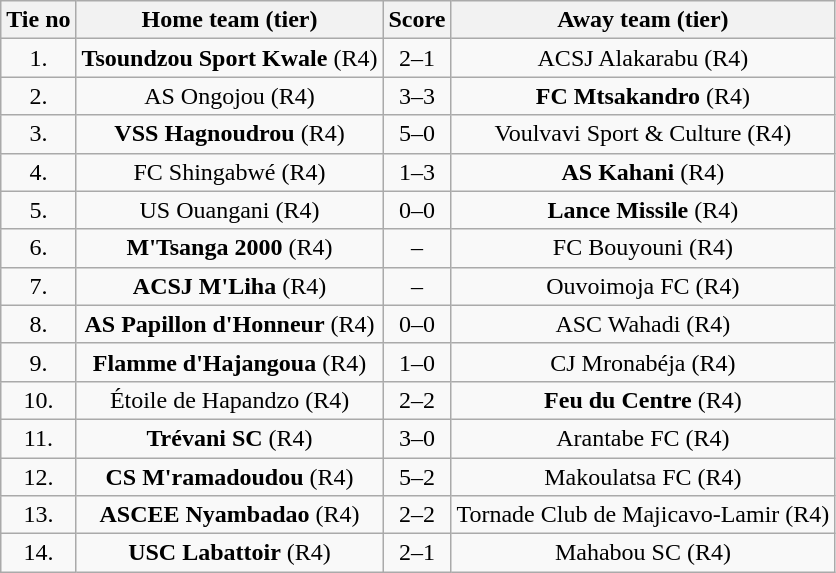<table class="wikitable" style="text-align: center">
<tr>
<th>Tie no</th>
<th>Home team (tier)</th>
<th>Score</th>
<th>Away team (tier)</th>
</tr>
<tr>
<td>1.</td>
<td> <strong>Tsoundzou Sport Kwale</strong> (R4)</td>
<td>2–1</td>
<td>ACSJ Alakarabu (R4) </td>
</tr>
<tr>
<td>2.</td>
<td> AS Ongojou (R4)</td>
<td>3–3 </td>
<td><strong>FC Mtsakandro</strong> (R4) </td>
</tr>
<tr>
<td>3.</td>
<td> <strong>VSS Hagnoudrou</strong> (R4)</td>
<td>5–0</td>
<td>Voulvavi Sport & Culture (R4) </td>
</tr>
<tr>
<td>4.</td>
<td> FC Shingabwé (R4)</td>
<td>1–3</td>
<td><strong>AS Kahani</strong> (R4) </td>
</tr>
<tr>
<td>5.</td>
<td> US Ouangani (R4)</td>
<td>0–0 </td>
<td><strong>Lance Missile</strong> (R4) </td>
</tr>
<tr>
<td>6.</td>
<td> <strong>M'Tsanga 2000</strong> (R4)</td>
<td>–</td>
<td>FC Bouyouni (R4) </td>
</tr>
<tr>
<td>7.</td>
<td> <strong>ACSJ M'Liha</strong> (R4)</td>
<td>–</td>
<td>Ouvoimoja FC (R4) </td>
</tr>
<tr>
<td>8.</td>
<td> <strong>AS Papillon d'Honneur</strong> (R4)</td>
<td>0–0 </td>
<td>ASC Wahadi (R4) </td>
</tr>
<tr>
<td>9.</td>
<td> <strong>Flamme d'Hajangoua</strong> (R4)</td>
<td>1–0</td>
<td>CJ Mronabéja (R4) </td>
</tr>
<tr>
<td>10.</td>
<td> Étoile de Hapandzo (R4)</td>
<td>2–2 </td>
<td><strong>Feu du Centre</strong> (R4) </td>
</tr>
<tr>
<td>11.</td>
<td> <strong>Trévani SC</strong> (R4)</td>
<td>3–0</td>
<td>Arantabe FC (R4) </td>
</tr>
<tr>
<td>12.</td>
<td> <strong>CS M'ramadoudou</strong> (R4)</td>
<td>5–2</td>
<td>Makoulatsa FC (R4) </td>
</tr>
<tr>
<td>13.</td>
<td> <strong>ASCEE Nyambadao</strong> (R4)</td>
<td>2–2 </td>
<td>Tornade Club de Majicavo-Lamir (R4) </td>
</tr>
<tr>
<td>14.</td>
<td> <strong>USC Labattoir</strong> (R4)</td>
<td>2–1</td>
<td>Mahabou SC (R4) </td>
</tr>
</table>
